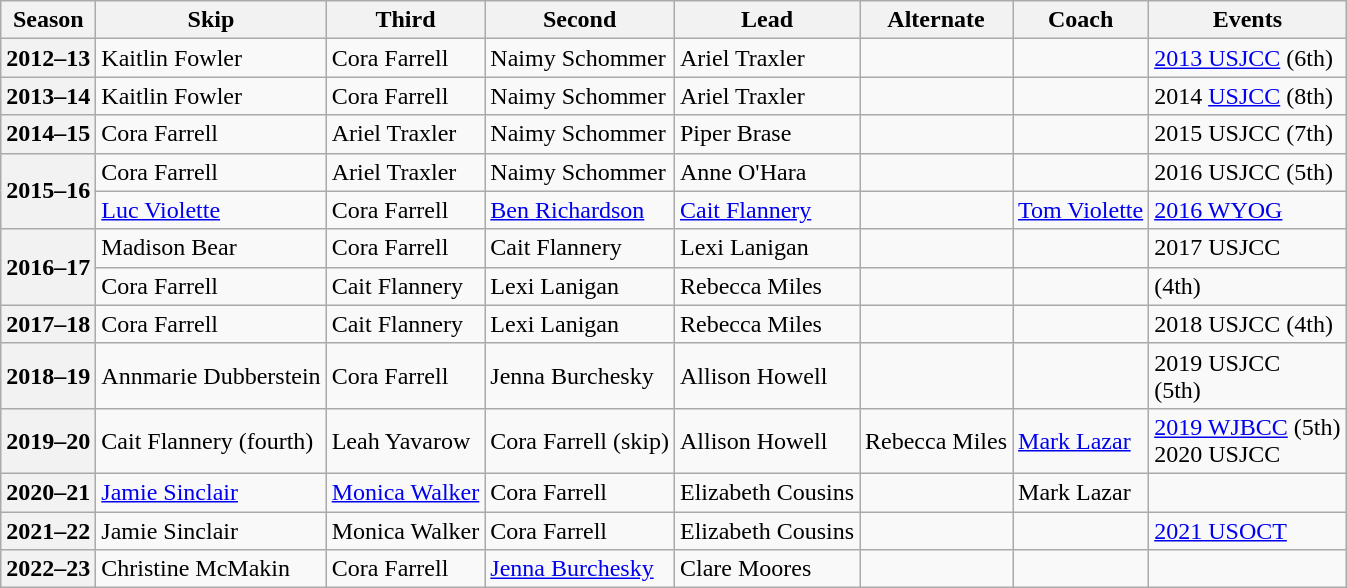<table class="wikitable">
<tr>
<th scope="col">Season</th>
<th scope="col">Skip</th>
<th scope="col">Third</th>
<th scope="col">Second</th>
<th scope="col">Lead</th>
<th scope="col">Alternate</th>
<th scope="col">Coach</th>
<th scope="col">Events</th>
</tr>
<tr>
<th scope="row">2012–13</th>
<td>Kaitlin Fowler</td>
<td>Cora Farrell</td>
<td>Naimy Schommer</td>
<td>Ariel Traxler</td>
<td></td>
<td></td>
<td><a href='#'>2013 USJCC</a> (6th)</td>
</tr>
<tr>
<th scope="row">2013–14</th>
<td>Kaitlin Fowler</td>
<td>Cora Farrell</td>
<td>Naimy Schommer</td>
<td>Ariel Traxler</td>
<td></td>
<td></td>
<td>2014 <a href='#'>USJCC</a> (8th)</td>
</tr>
<tr>
<th scope="row">2014–15</th>
<td>Cora Farrell</td>
<td>Ariel Traxler</td>
<td>Naimy Schommer</td>
<td>Piper Brase</td>
<td></td>
<td></td>
<td>2015 USJCC (7th)</td>
</tr>
<tr>
<th scope="row" rowspan=2>2015–16</th>
<td>Cora Farrell</td>
<td>Ariel Traxler</td>
<td>Naimy Schommer</td>
<td>Anne O'Hara</td>
<td></td>
<td></td>
<td>2016 USJCC (5th)</td>
</tr>
<tr>
<td><a href='#'>Luc Violette</a></td>
<td>Cora Farrell</td>
<td><a href='#'>Ben Richardson</a></td>
<td><a href='#'>Cait Flannery</a></td>
<td></td>
<td><a href='#'>Tom Violette</a></td>
<td><a href='#'>2016 WYOG</a> </td>
</tr>
<tr>
<th scope="row" rowspan=2>2016–17</th>
<td>Madison Bear</td>
<td>Cora Farrell</td>
<td>Cait Flannery</td>
<td>Lexi Lanigan</td>
<td></td>
<td></td>
<td>2017 USJCC </td>
</tr>
<tr>
<td>Cora Farrell</td>
<td>Cait Flannery</td>
<td>Lexi Lanigan</td>
<td>Rebecca Miles</td>
<td></td>
<td></td>
<td> (4th)</td>
</tr>
<tr>
<th scope="row">2017–18</th>
<td>Cora Farrell</td>
<td>Cait Flannery</td>
<td>Lexi Lanigan</td>
<td>Rebecca Miles</td>
<td></td>
<td></td>
<td>2018 USJCC (4th)<br> </td>
</tr>
<tr>
<th scope="row">2018–19</th>
<td>Annmarie Dubberstein</td>
<td>Cora Farrell</td>
<td>Jenna Burchesky</td>
<td>Allison Howell</td>
<td></td>
<td></td>
<td>2019 USJCC <br> (5th)</td>
</tr>
<tr>
<th scope="row">2019–20</th>
<td>Cait Flannery (fourth)</td>
<td>Leah Yavarow</td>
<td>Cora Farrell (skip)</td>
<td>Allison Howell</td>
<td>Rebecca Miles</td>
<td><a href='#'>Mark Lazar</a></td>
<td><a href='#'>2019 WJBCC</a> (5th)<br> 2020 USJCC </td>
</tr>
<tr>
<th scope="row">2020–21</th>
<td><a href='#'>Jamie Sinclair</a></td>
<td><a href='#'>Monica Walker</a></td>
<td>Cora Farrell</td>
<td>Elizabeth Cousins</td>
<td></td>
<td>Mark Lazar</td>
<td> </td>
</tr>
<tr>
<th scope="row">2021–22</th>
<td>Jamie Sinclair</td>
<td>Monica Walker</td>
<td>Cora Farrell</td>
<td>Elizabeth Cousins</td>
<td></td>
<td></td>
<td><a href='#'>2021 USOCT</a> </td>
</tr>
<tr>
<th scope="row">2022–23</th>
<td>Christine McMakin</td>
<td>Cora Farrell</td>
<td><a href='#'>Jenna Burchesky</a></td>
<td>Clare Moores</td>
<td></td>
<td></td>
<td></td>
</tr>
</table>
